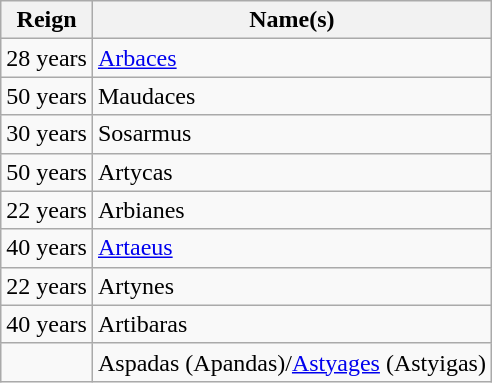<table class="wikitable">
<tr>
<th>Reign</th>
<th>Name(s)</th>
</tr>
<tr>
<td>28 years</td>
<td><a href='#'>Arbaces</a></td>
</tr>
<tr>
<td>50 years</td>
<td>Maudaces</td>
</tr>
<tr>
<td>30 years</td>
<td>Sosarmus</td>
</tr>
<tr>
<td>50 years</td>
<td>Artycas</td>
</tr>
<tr>
<td>22 years</td>
<td>Arbianes</td>
</tr>
<tr>
<td>40 years</td>
<td><a href='#'>Artaeus</a></td>
</tr>
<tr>
<td>22 years</td>
<td>Artynes</td>
</tr>
<tr>
<td>40 years</td>
<td>Artibaras</td>
</tr>
<tr>
<td></td>
<td>Aspadas (Apandas)/<a href='#'>Astyages</a> (Astyigas)</td>
</tr>
</table>
